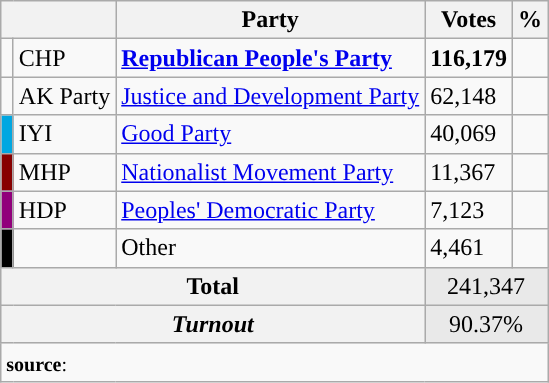<table class="wikitable">
<tr>
<th colspan="2" align="center"></th>
<th align="center">Party</th>
<th align="center">Votes</th>
<th align="center">%</th>
</tr>
<tr align="left">
<td></td>
<td>CHP</td>
<td><strong><a href='#'>Republican People's Party</a></strong></td>
<td><strong>116,179</strong></td>
<td><strong></strong></td>
</tr>
<tr align="left">
<td></td>
<td>AK Party</td>
<td><a href='#'>Justice and Development Party</a></td>
<td>62,148</td>
<td></td>
</tr>
<tr align="left">
<td bgcolor="#01A7E1" width="1"></td>
<td>IYI</td>
<td><a href='#'>Good Party</a></td>
<td>40,069</td>
<td></td>
</tr>
<tr align="left">
<td bgcolor="#870000" width="1"></td>
<td>MHP</td>
<td><a href='#'>Nationalist Movement Party</a></td>
<td>11,367</td>
<td></td>
</tr>
<tr align="left">
<td bgcolor="#91007B" width="1"></td>
<td>HDP</td>
<td><a href='#'>Peoples' Democratic Party</a></td>
<td>7,123</td>
<td></td>
</tr>
<tr align="left">
<td bgcolor=" " width="1"></td>
<td></td>
<td>Other</td>
<td>4,461</td>
<td></td>
</tr>
<tr align="left" style="background-color:#E9E9E9">
<th colspan="3" align="center"><strong>Total</strong></th>
<td colspan="5" align="center">241,347</td>
</tr>
<tr align="left" style="background-color:#E9E9E9">
<th colspan="3" align="center"><em>Turnout</em></th>
<td colspan="5" align="center">90.37%</td>
</tr>
<tr>
<td colspan="9" align="left"><small><strong>source</strong>: </small></td>
</tr>
</table>
